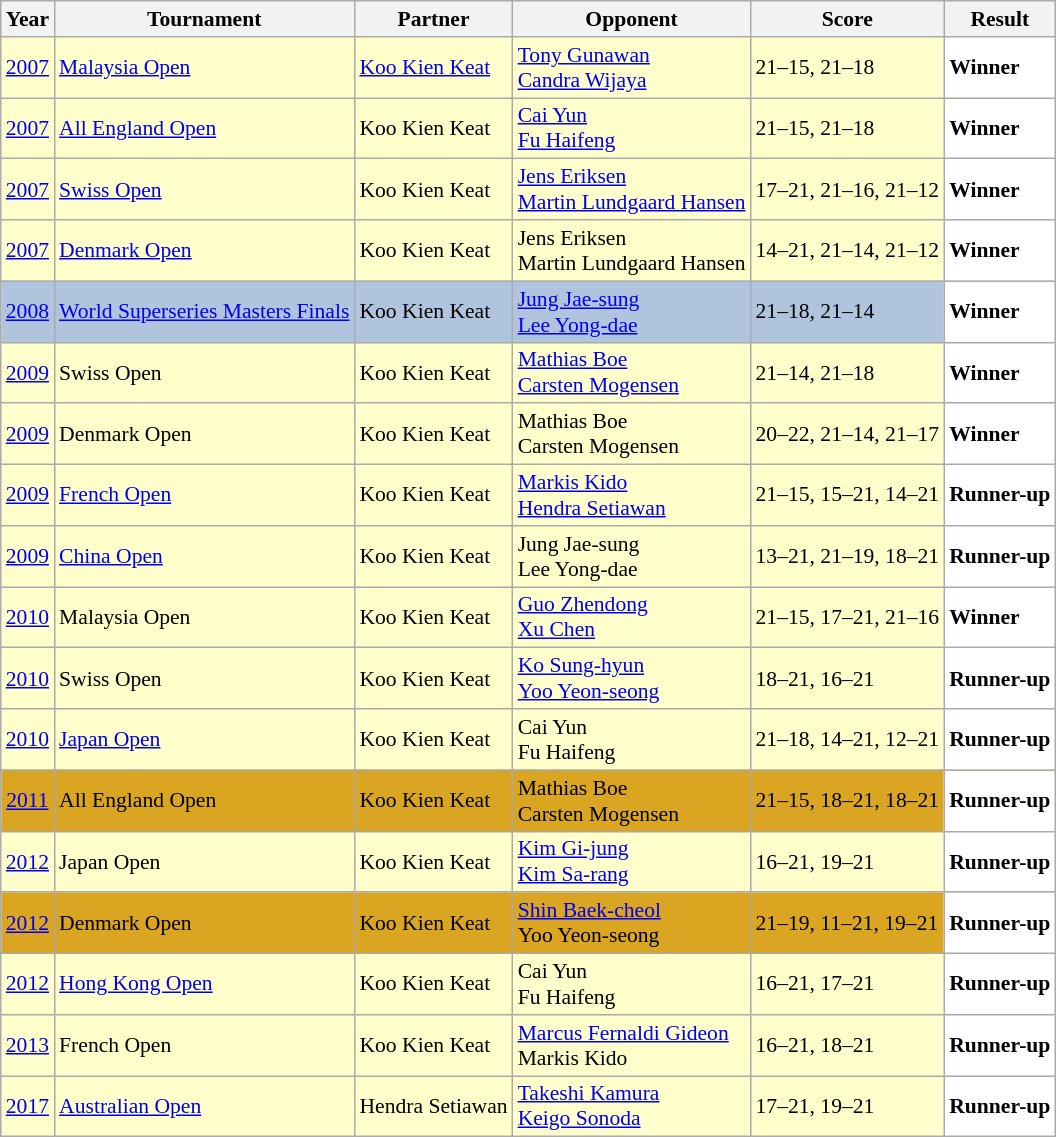<table class="sortable wikitable" style="font-size: 90%;">
<tr>
<th>Year</th>
<th>Tournament</th>
<th>Partner</th>
<th>Opponent</th>
<th>Score</th>
<th>Result</th>
</tr>
<tr style="background:#FFFFCC">
<td align="center"><a href='#'>2007</a></td>
<td align="left"><a href='#'>Malaysia Open</a></td>
<td align="left"> <a href='#'>Koo Kien Keat</a></td>
<td align="left"> <a href='#'>Tony Gunawan</a><br> <a href='#'>Candra Wijaya</a></td>
<td align="left">21–15, 21–18</td>
<td style="text-align:left; background:white"> <strong>Winner</strong></td>
</tr>
<tr style="background:#FFFFCC">
<td align="center"><a href='#'>2007</a></td>
<td align="left"><a href='#'>All England Open</a></td>
<td align="left"> Koo Kien Keat</td>
<td align="left"> <a href='#'>Cai Yun</a><br> <a href='#'>Fu Haifeng</a></td>
<td align="left">21–15, 21–18</td>
<td style="text-align:left; background:white"> <strong>Winner</strong></td>
</tr>
<tr style="background:#FFFFCC">
<td align="center"><a href='#'>2007</a></td>
<td align="left"><a href='#'>Swiss Open</a></td>
<td align="left"> Koo Kien Keat</td>
<td align="left"> <a href='#'>Jens Eriksen</a><br> <a href='#'>Martin Lundgaard Hansen</a></td>
<td align="left">17–21, 21–16, 21–12</td>
<td style="text-align:left; background:white"> <strong>Winner</strong></td>
</tr>
<tr style="background:#FFFFCC">
<td align="center"><a href='#'>2007</a></td>
<td align="left"><a href='#'>Denmark Open</a></td>
<td align="left"> Koo Kien Keat</td>
<td align="left"> Jens Eriksen<br> Martin Lundgaard Hansen</td>
<td align="left">14–21, 21–14, 21–12</td>
<td style="text-align:left; background:white"> <strong>Winner</strong></td>
</tr>
<tr style="background:#B0C4DE">
<td align="center"><a href='#'>2008</a></td>
<td align="left"><a href='#'>World Superseries Masters Finals</a></td>
<td align="left"> Koo Kien Keat</td>
<td align="left"> <a href='#'>Jung Jae-sung</a><br> <a href='#'>Lee Yong-dae</a></td>
<td align="left">21–18, 21–14</td>
<td style="text-align:left; background:white"> <strong>Winner</strong></td>
</tr>
<tr style="background:#FFFFCC">
<td align="center"><a href='#'>2009</a></td>
<td align="left">Swiss Open</td>
<td align="left"> Koo Kien Keat</td>
<td align="left"> <a href='#'>Mathias Boe</a><br> <a href='#'>Carsten Mogensen</a></td>
<td align="left">21–14, 21–18</td>
<td style="text-align:left; background:white"> <strong>Winner</strong></td>
</tr>
<tr style="background:#FFFFCC">
<td align="center"><a href='#'>2009</a></td>
<td align="left">Denmark Open</td>
<td align="left"> Koo Kien Keat</td>
<td align="left"> Mathias Boe<br> Carsten Mogensen</td>
<td align="left">20–22, 21–14, 21–17</td>
<td style="text-align:left; background:white"> <strong>Winner</strong></td>
</tr>
<tr style="background:#FFFFCC">
<td align="center"><a href='#'>2009</a></td>
<td align="left"><a href='#'>French Open</a></td>
<td align="left"> Koo Kien Keat</td>
<td align="left"> <a href='#'>Markis Kido</a><br> <a href='#'>Hendra Setiawan</a></td>
<td align="left">21–15, 15–21, 14–21</td>
<td style="text-align:left; background:white"> <strong>Runner-up</strong></td>
</tr>
<tr style="background:#FFFFCC">
<td align="center"><a href='#'>2009</a></td>
<td align="left"><a href='#'>China Open</a></td>
<td align="left"> Koo Kien Keat</td>
<td align="left"> Jung Jae-sung<br> Lee Yong-dae</td>
<td align="left">13–21, 21–19, 18–21</td>
<td style="text-align:left; background:white"> <strong>Runner-up</strong></td>
</tr>
<tr style="background:#FFFFCC">
<td align="center"><a href='#'>2010</a></td>
<td align="left">Malaysia Open</td>
<td align="left"> Koo Kien Keat</td>
<td align="left"> <a href='#'>Guo Zhendong</a><br> <a href='#'>Xu Chen</a></td>
<td align="left">21–15, 17–21, 21–16</td>
<td style="text-align:left; background:white"> <strong>Winner</strong></td>
</tr>
<tr style="background:#FFFFCC">
<td align="center"><a href='#'>2010</a></td>
<td align="left">Swiss Open</td>
<td align="left"> Koo Kien Keat</td>
<td align="left"> <a href='#'>Ko Sung-hyun</a><br> <a href='#'>Yoo Yeon-seong</a></td>
<td align="left">18–21, 16–21</td>
<td style="text-align:left; background:white"> <strong>Runner-up</strong></td>
</tr>
<tr style="background:#FFFFCC">
<td align="center"><a href='#'>2010</a></td>
<td align="left"><a href='#'>Japan Open</a></td>
<td align="left"> Koo Kien Keat</td>
<td align="left"> Cai Yun<br> Fu Haifeng</td>
<td align="left">21–18, 14–21, 12–21</td>
<td style="text-align:left; background:white"> <strong>Runner-up</strong></td>
</tr>
<tr style="background:#DAA520">
<td align="center"><a href='#'>2011</a></td>
<td align="left">All England Open</td>
<td align="left"> Koo Kien Keat</td>
<td align="left"> Mathias Boe<br> Carsten Mogensen</td>
<td align="left">21–15, 18–21, 18–21</td>
<td style="text-align:left; background:white"> <strong>Runner-up</strong></td>
</tr>
<tr style="background:#FFFFCC">
<td align="center"><a href='#'>2012</a></td>
<td align="left">Japan Open</td>
<td align="left"> Koo Kien Keat</td>
<td align="left"> <a href='#'>Kim Gi-jung</a><br> <a href='#'>Kim Sa-rang</a></td>
<td align="left">16–21, 19–21</td>
<td style="text-align:left; background:white"> <strong>Runner-up</strong></td>
</tr>
<tr style="background:#DAA520">
<td align="center"><a href='#'>2012</a></td>
<td align="left">Denmark Open</td>
<td align="left"> Koo Kien Keat</td>
<td align="left"> <a href='#'>Shin Baek-cheol</a><br> Yoo Yeon-seong</td>
<td align="left">21–19, 11–21, 19–21</td>
<td style="text-align:left; background:white"> <strong>Runner-up</strong></td>
</tr>
<tr style="background:#FFFFCC">
<td align="center"><a href='#'>2012</a></td>
<td align="left"><a href='#'>Hong Kong Open</a></td>
<td align="left"> Koo Kien Keat</td>
<td align="left"> Cai Yun<br> Fu Haifeng</td>
<td align="left">16–21, 17–21</td>
<td style="text-align:left; background:white"> <strong>Runner-up</strong></td>
</tr>
<tr style="background:#FFFFCC">
<td align="center"><a href='#'>2013</a></td>
<td align="left">French Open</td>
<td align="left"> Koo Kien Keat</td>
<td align="left"> <a href='#'>Marcus Fernaldi Gideon</a><br> Markis Kido</td>
<td align="left">16–21, 18–21</td>
<td style="text-align:left; background:white"> <strong>Runner-up</strong></td>
</tr>
<tr style="background:#FFFFCC">
<td align="center"><a href='#'>2017</a></td>
<td align="left"><a href='#'>Australian Open</a></td>
<td align="left"> Hendra Setiawan</td>
<td align="left"> <a href='#'>Takeshi Kamura</a><br> <a href='#'>Keigo Sonoda</a></td>
<td align="left">17–21, 19–21</td>
<td style="text-align:left; background:white"> <strong>Runner-up</strong></td>
</tr>
</table>
